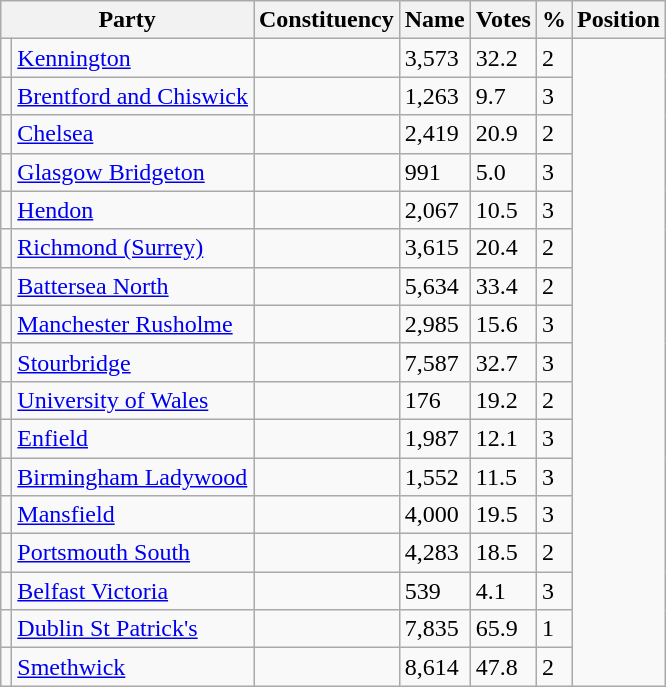<table class="wikitable sortable">
<tr>
<th colspan=2>Party</th>
<th>Constituency</th>
<th>Name</th>
<th>Votes</th>
<th>%</th>
<th>Position</th>
</tr>
<tr>
<td></td>
<td><a href='#'>Kennington</a></td>
<td></td>
<td>3,573</td>
<td>32.2</td>
<td>2</td>
</tr>
<tr>
<td></td>
<td><a href='#'>Brentford and Chiswick</a></td>
<td></td>
<td>1,263</td>
<td>9.7</td>
<td>3</td>
</tr>
<tr>
<td></td>
<td><a href='#'>Chelsea</a></td>
<td></td>
<td>2,419</td>
<td>20.9</td>
<td>2</td>
</tr>
<tr>
<td></td>
<td><a href='#'>Glasgow Bridgeton</a></td>
<td></td>
<td>991</td>
<td>5.0</td>
<td>3</td>
</tr>
<tr>
<td></td>
<td><a href='#'>Hendon</a></td>
<td></td>
<td>2,067</td>
<td>10.5</td>
<td>3</td>
</tr>
<tr>
<td></td>
<td><a href='#'>Richmond (Surrey)</a></td>
<td></td>
<td>3,615</td>
<td>20.4</td>
<td>2</td>
</tr>
<tr>
<td></td>
<td><a href='#'>Battersea North</a></td>
<td></td>
<td>5,634</td>
<td>33.4</td>
<td>2</td>
</tr>
<tr>
<td></td>
<td><a href='#'>Manchester Rusholme</a></td>
<td></td>
<td>2,985</td>
<td>15.6</td>
<td>3</td>
</tr>
<tr>
<td></td>
<td><a href='#'>Stourbridge</a></td>
<td></td>
<td>7,587</td>
<td>32.7</td>
<td>3</td>
</tr>
<tr>
<td></td>
<td><a href='#'>University of Wales</a></td>
<td></td>
<td>176</td>
<td>19.2</td>
<td>2</td>
</tr>
<tr>
<td></td>
<td><a href='#'>Enfield</a></td>
<td></td>
<td>1,987</td>
<td>12.1</td>
<td>3</td>
</tr>
<tr>
<td></td>
<td><a href='#'>Birmingham Ladywood</a></td>
<td></td>
<td>1,552</td>
<td>11.5</td>
<td>3</td>
</tr>
<tr>
<td></td>
<td><a href='#'>Mansfield</a></td>
<td></td>
<td>4,000</td>
<td>19.5</td>
<td>3</td>
</tr>
<tr>
<td></td>
<td><a href='#'>Portsmouth South</a></td>
<td></td>
<td>4,283</td>
<td>18.5</td>
<td>2</td>
</tr>
<tr>
<td></td>
<td><a href='#'>Belfast Victoria</a></td>
<td></td>
<td>539</td>
<td>4.1</td>
<td>3</td>
</tr>
<tr>
<td></td>
<td><a href='#'>Dublin St Patrick's</a></td>
<td></td>
<td>7,835</td>
<td>65.9</td>
<td>1</td>
</tr>
<tr>
<td></td>
<td><a href='#'>Smethwick</a></td>
<td></td>
<td>8,614</td>
<td>47.8</td>
<td>2</td>
</tr>
</table>
